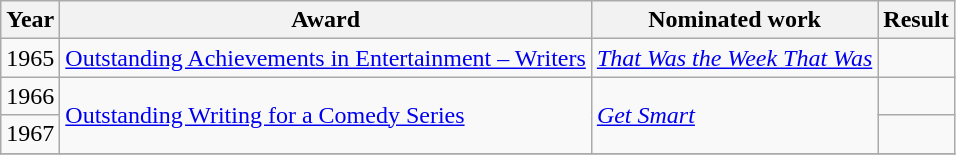<table class="wikitable sortable">
<tr>
<th>Year</th>
<th>Award</th>
<th>Nominated work</th>
<th>Result</th>
</tr>
<tr>
<td>1965</td>
<td><a href='#'>Outstanding Achievements in Entertainment – Writers</a></td>
<td><em><a href='#'>That Was the Week That Was</a></em></td>
<td></td>
</tr>
<tr>
<td>1966</td>
<td rowspan=2><a href='#'>Outstanding Writing for a Comedy Series</a></td>
<td rowspan=2><em><a href='#'>Get Smart</a></em></td>
<td></td>
</tr>
<tr>
<td>1967</td>
<td></td>
</tr>
<tr>
</tr>
</table>
